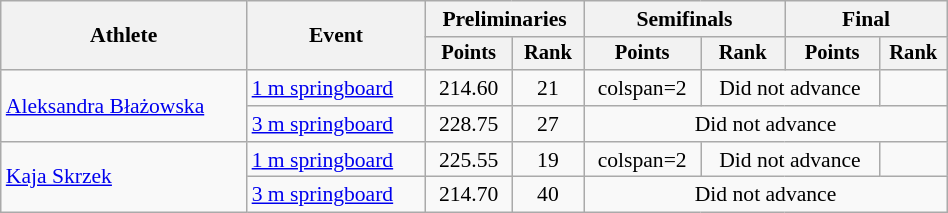<table class="wikitable" style="text-align:center; font-size:90%; width:50%;">
<tr>
<th rowspan=2>Athlete</th>
<th rowspan=2>Event</th>
<th colspan=2>Preliminaries</th>
<th colspan=2>Semifinals</th>
<th colspan=2>Final</th>
</tr>
<tr style="font-size:95%">
<th>Points</th>
<th>Rank</th>
<th>Points</th>
<th>Rank</th>
<th>Points</th>
<th>Rank</th>
</tr>
<tr>
<td align=left rowspan=2><a href='#'>Aleksandra Błażowska</a></td>
<td align=left><a href='#'>1 m springboard</a></td>
<td>214.60</td>
<td>21</td>
<td>colspan=2 </td>
<td colspan=2>Did not advance</td>
</tr>
<tr>
<td align=left><a href='#'>3 m springboard</a></td>
<td>228.75</td>
<td>27</td>
<td colspan=4>Did not advance</td>
</tr>
<tr>
<td align=left rowspan=2><a href='#'>Kaja Skrzek</a></td>
<td align=left><a href='#'>1 m springboard</a></td>
<td>225.55</td>
<td>19</td>
<td>colspan=2 </td>
<td colspan=2>Did not advance</td>
</tr>
<tr>
<td align=left><a href='#'>3 m springboard</a></td>
<td>214.70</td>
<td>40</td>
<td colspan=4>Did not advance</td>
</tr>
</table>
